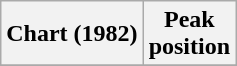<table class="wikitable sortable plainrowheaders" style="text-align:center">
<tr>
<th scope="col">Chart (1982)</th>
<th scope="col">Peak<br>position</th>
</tr>
<tr>
</tr>
</table>
